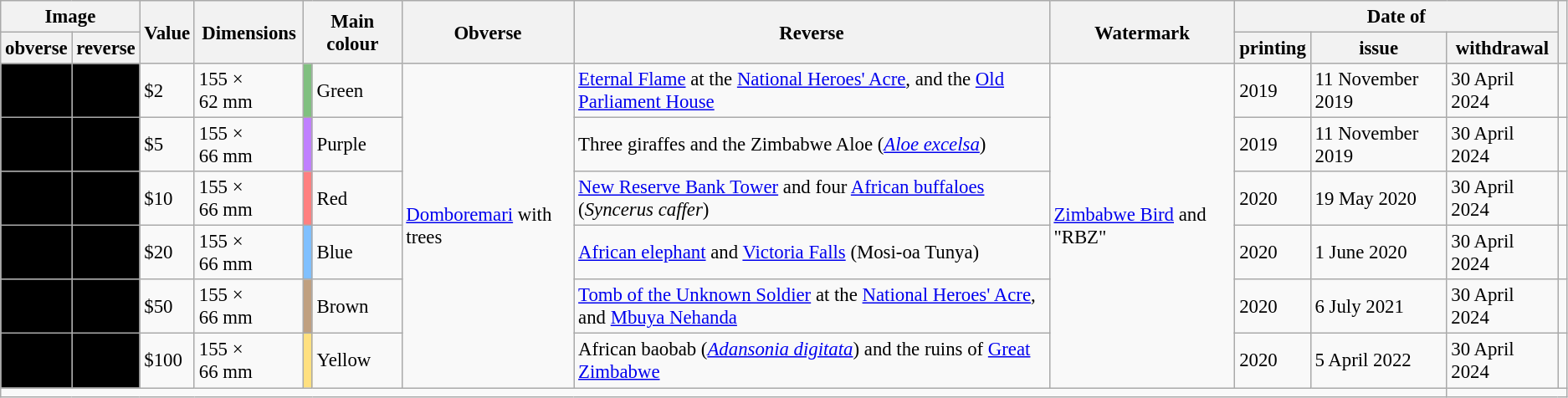<table class="wikitable" style="font-size:95%;">
<tr>
<th colspan="2">Image</th>
<th rowspan="2">Value</th>
<th rowspan="2">Dimensions</th>
<th colspan="2" rowspan="2">Main colour</th>
<th rowspan=2>Obverse</th>
<th rowspan=2>Reverse</th>
<th rowspan=2>Watermark</th>
<th colspan="3">Date of</th>
<th rowspan="2"></th>
</tr>
<tr>
<th>obverse</th>
<th>reverse</th>
<th>printing</th>
<th>issue</th>
<th>withdrawal</th>
</tr>
<tr>
<td style="background:#000"></td>
<td style="background:#000"></td>
<td>$2</td>
<td>155 × 62 mm</td>
<td style="background:#80C080;width:0"></td>
<td>Green</td>
<td rowspan=6><a href='#'>Domboremari</a> with trees</td>
<td><a href='#'>Eternal Flame</a> at the <a href='#'>National Heroes' Acre</a>, and the <a href='#'>Old Parliament House</a></td>
<td rowspan=6><a href='#'>Zimbabwe Bird</a> and "RBZ"</td>
<td>2019</td>
<td>11 November 2019</td>
<td>30 April 2024</td>
<td></td>
</tr>
<tr>
<td style="background:#000"></td>
<td style="background:#000"></td>
<td>$5</td>
<td>155 × 66 mm</td>
<td style="background:#C080FF"></td>
<td>Purple</td>
<td>Three giraffes and the Zimbabwe Aloe (<em><a href='#'>Aloe excelsa</a></em>)</td>
<td>2019</td>
<td>11 November 2019</td>
<td>30 April 2024</td>
<td></td>
</tr>
<tr>
<td style="background:#000"></td>
<td style="background:#000"></td>
<td>$10</td>
<td>155 × 66 mm</td>
<td style="background:#FF8080"></td>
<td>Red</td>
<td><a href='#'>New Reserve Bank Tower</a> and four <a href='#'>African buffaloes</a> (<em>Syncerus caffer</em>)</td>
<td>2020</td>
<td>19 May 2020</td>
<td>30 April 2024</td>
<td></td>
</tr>
<tr>
<td style="background:#000"></td>
<td style="background:#000"></td>
<td>$20</td>
<td>155 × 66 mm</td>
<td style="background:#80C0FF"></td>
<td>Blue</td>
<td><a href='#'>African elephant</a> and <a href='#'>Victoria Falls</a> (Mosi-oa Tunya)</td>
<td>2020</td>
<td>1 June 2020</td>
<td>30 April 2024</td>
<td></td>
</tr>
<tr>
<td style="background:#000"></td>
<td style="background:#000"></td>
<td>$50</td>
<td>155 × 66 mm</td>
<td style="background:#C0A080"></td>
<td>Brown</td>
<td><a href='#'>Tomb of the Unknown Soldier</a> at the <a href='#'>National Heroes' Acre</a>, and <a href='#'>Mbuya Nehanda</a></td>
<td>2020</td>
<td>6 July 2021</td>
<td>30 April 2024</td>
<td></td>
</tr>
<tr>
<td style="background:#000"></td>
<td style="background:#000"></td>
<td>$100</td>
<td>155 × 66 mm</td>
<td style="background:#FFE080"></td>
<td>Yellow</td>
<td>African baobab (<em><a href='#'>Adansonia digitata</a></em>) and the ruins of <a href='#'>Great Zimbabwe</a></td>
<td>2020</td>
<td>5 April 2022</td>
<td>30 April 2024</td>
<td></td>
</tr>
<tr>
<td colspan="11"></td>
</tr>
</table>
